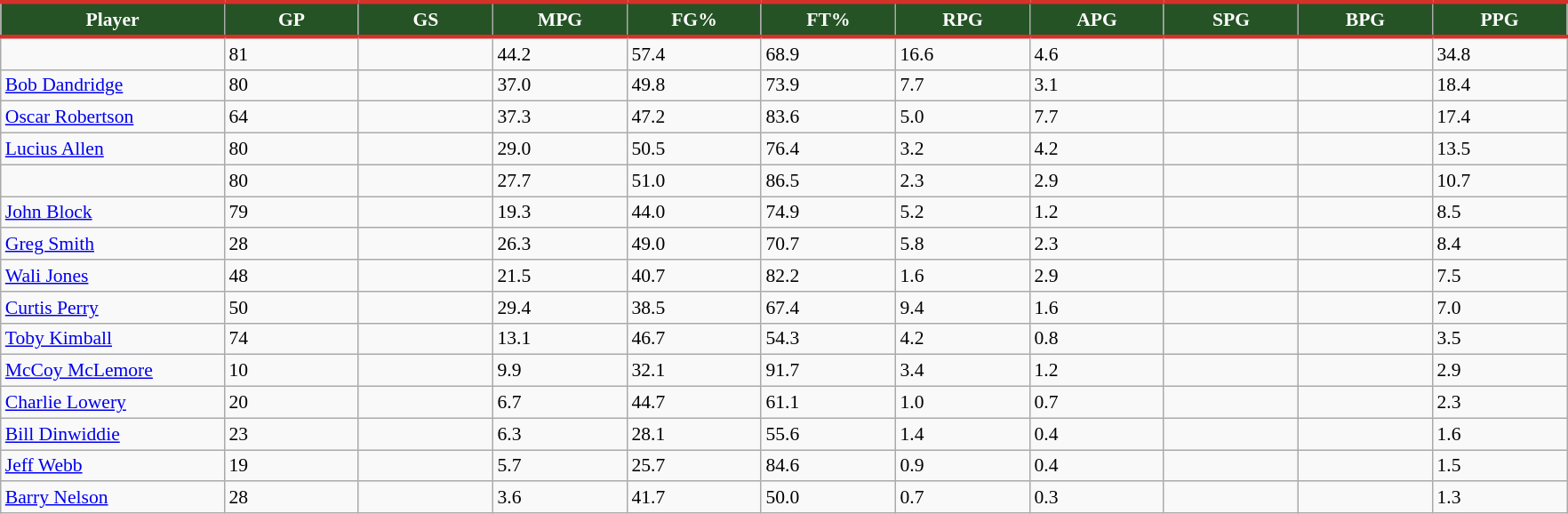<table class="wikitable sortable" style="font-size: 90%">
<tr>
<th style="background:#255325; color:#FFFFFF; border-top:#D4312A 3px solid; border-bottom:#D4312A 3px solid;"  width="10%">Player</th>
<th style="background:#255325; color:#FFFFFF; border-top:#D4312A 3px solid; border-bottom:#D4312A 3px solid;" width="6%">GP</th>
<th style="background:#255325; color:#FFFFFF; border-top:#D4312A 3px solid; border-bottom:#D4312A 3px solid;" width="6%">GS</th>
<th style="background:#255325; color:#FFFFFF; border-top:#D4312A 3px solid; border-bottom:#D4312A 3px solid;" width="6%">MPG</th>
<th style="background:#255325; color:#FFFFFF; border-top:#D4312A 3px solid; border-bottom:#D4312A 3px solid;" width="6%">FG%</th>
<th style="background:#255325; color:#FFFFFF; border-top:#D4312A 3px solid; border-bottom:#D4312A 3px solid;" width="6%">FT%</th>
<th style="background:#255325; color:#FFFFFF; border-top:#D4312A 3px solid; border-bottom:#D4312A 3px solid;" width="6%">RPG</th>
<th style="background:#255325; color:#FFFFFF; border-top:#D4312A 3px solid; border-bottom:#D4312A 3px solid;" width="6%">APG</th>
<th style="background:#255325; color:#FFFFFF; border-top:#D4312A 3px solid; border-bottom:#D4312A 3px solid;" width="6%">SPG</th>
<th style="background:#255325; color:#FFFFFF; border-top:#D4312A 3px solid; border-bottom:#D4312A 3px solid;" width="6%">BPG</th>
<th style="background:#255325; color:#FFFFFF; border-top:#D4312A 3px solid; border-bottom:#D4312A 3px solid;" width="6%">PPG</th>
</tr>
<tr>
<td></td>
<td>81</td>
<td></td>
<td>44.2</td>
<td>57.4</td>
<td>68.9</td>
<td>16.6</td>
<td>4.6</td>
<td></td>
<td></td>
<td>34.8</td>
</tr>
<tr>
<td><a href='#'>Bob Dandridge</a></td>
<td>80</td>
<td></td>
<td>37.0</td>
<td>49.8</td>
<td>73.9</td>
<td>7.7</td>
<td>3.1</td>
<td></td>
<td></td>
<td>18.4</td>
</tr>
<tr>
<td><a href='#'>Oscar Robertson</a></td>
<td>64</td>
<td></td>
<td>37.3</td>
<td>47.2</td>
<td>83.6</td>
<td>5.0</td>
<td>7.7</td>
<td></td>
<td></td>
<td>17.4</td>
</tr>
<tr>
<td><a href='#'>Lucius Allen</a></td>
<td>80</td>
<td></td>
<td>29.0</td>
<td>50.5</td>
<td>76.4</td>
<td>3.2</td>
<td>4.2</td>
<td></td>
<td></td>
<td>13.5</td>
</tr>
<tr>
<td></td>
<td>80</td>
<td></td>
<td>27.7</td>
<td>51.0</td>
<td>86.5</td>
<td>2.3</td>
<td>2.9</td>
<td></td>
<td></td>
<td>10.7</td>
</tr>
<tr>
<td><a href='#'>John Block</a></td>
<td>79</td>
<td></td>
<td>19.3</td>
<td>44.0</td>
<td>74.9</td>
<td>5.2</td>
<td>1.2</td>
<td></td>
<td></td>
<td>8.5</td>
</tr>
<tr>
<td><a href='#'>Greg Smith</a></td>
<td>28</td>
<td></td>
<td>26.3</td>
<td>49.0</td>
<td>70.7</td>
<td>5.8</td>
<td>2.3</td>
<td></td>
<td></td>
<td>8.4</td>
</tr>
<tr>
<td><a href='#'>Wali Jones</a></td>
<td>48</td>
<td></td>
<td>21.5</td>
<td>40.7</td>
<td>82.2</td>
<td>1.6</td>
<td>2.9</td>
<td></td>
<td></td>
<td>7.5</td>
</tr>
<tr>
<td><a href='#'>Curtis Perry</a></td>
<td>50</td>
<td></td>
<td>29.4</td>
<td>38.5</td>
<td>67.4</td>
<td>9.4</td>
<td>1.6</td>
<td></td>
<td></td>
<td>7.0</td>
</tr>
<tr>
<td><a href='#'>Toby Kimball</a></td>
<td>74</td>
<td></td>
<td>13.1</td>
<td>46.7</td>
<td>54.3</td>
<td>4.2</td>
<td>0.8</td>
<td></td>
<td></td>
<td>3.5</td>
</tr>
<tr>
<td><a href='#'>McCoy McLemore</a></td>
<td>10</td>
<td></td>
<td>9.9</td>
<td>32.1</td>
<td>91.7</td>
<td>3.4</td>
<td>1.2</td>
<td></td>
<td></td>
<td>2.9</td>
</tr>
<tr>
<td><a href='#'>Charlie Lowery</a></td>
<td>20</td>
<td></td>
<td>6.7</td>
<td>44.7</td>
<td>61.1</td>
<td>1.0</td>
<td>0.7</td>
<td></td>
<td></td>
<td>2.3</td>
</tr>
<tr>
<td><a href='#'>Bill Dinwiddie</a></td>
<td>23</td>
<td></td>
<td>6.3</td>
<td>28.1</td>
<td>55.6</td>
<td>1.4</td>
<td>0.4</td>
<td></td>
<td></td>
<td>1.6</td>
</tr>
<tr>
<td><a href='#'>Jeff Webb</a></td>
<td>19</td>
<td></td>
<td>5.7</td>
<td>25.7</td>
<td>84.6</td>
<td>0.9</td>
<td>0.4</td>
<td></td>
<td></td>
<td>1.5</td>
</tr>
<tr>
<td><a href='#'>Barry Nelson</a></td>
<td>28</td>
<td></td>
<td>3.6</td>
<td>41.7</td>
<td>50.0</td>
<td>0.7</td>
<td>0.3</td>
<td></td>
<td></td>
<td>1.3</td>
</tr>
</table>
